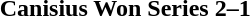<table class="noborder" style="text-align: center; border: none; width: 100%">
<tr>
<th width="97%"><strong>Canisius Won Series 2–1</strong></th>
<th width="3%"></th>
</tr>
</table>
